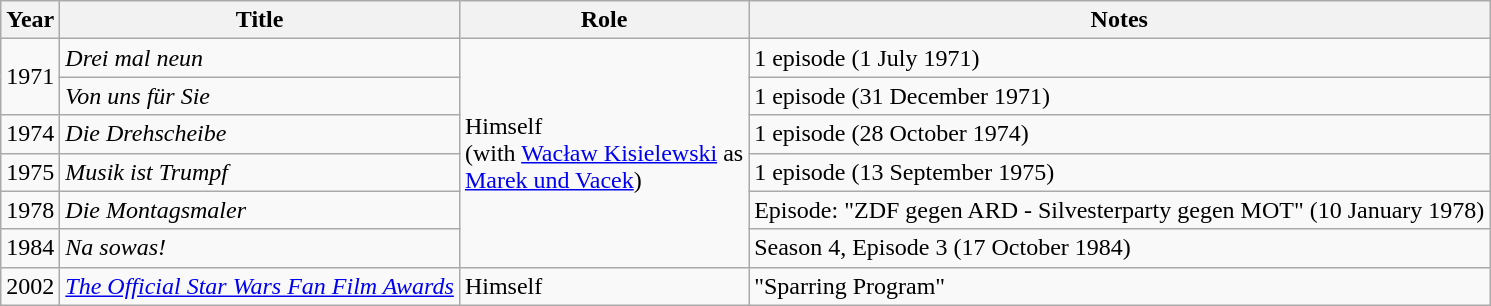<table class="wikitable sortable">
<tr>
<th>Year</th>
<th>Title</th>
<th>Role</th>
<th class="unsortable">Notes</th>
</tr>
<tr>
<td rowspan="2">1971</td>
<td><em>Drei mal neun</em></td>
<td rowspan="6">Himself<br>(with <a href='#'>Wacław Kisielewski</a> as<br><a href='#'>Marek und Vacek</a>)</td>
<td>1 episode (1 July 1971)</td>
</tr>
<tr>
<td><em>Von uns für Sie</em></td>
<td>1 episode (31 December 1971)</td>
</tr>
<tr>
<td>1974</td>
<td><em>Die Drehscheibe</em></td>
<td>1 episode (28 October 1974)</td>
</tr>
<tr>
<td>1975</td>
<td><em>Musik ist Trumpf</em></td>
<td>1 episode (13 September 1975)</td>
</tr>
<tr>
<td>1978</td>
<td><em>Die Montagsmaler</em></td>
<td>Episode: "ZDF gegen ARD - Silvesterparty gegen MOT" (10 January 1978)</td>
</tr>
<tr>
<td>1984</td>
<td><em>Na sowas!</em></td>
<td>Season 4, Episode 3 (17 October 1984)</td>
</tr>
<tr>
<td>2002</td>
<td><em><a href='#'>The Official Star Wars Fan Film Awards</a></em></td>
<td>Himself</td>
<td>"Sparring Program"</td>
</tr>
</table>
